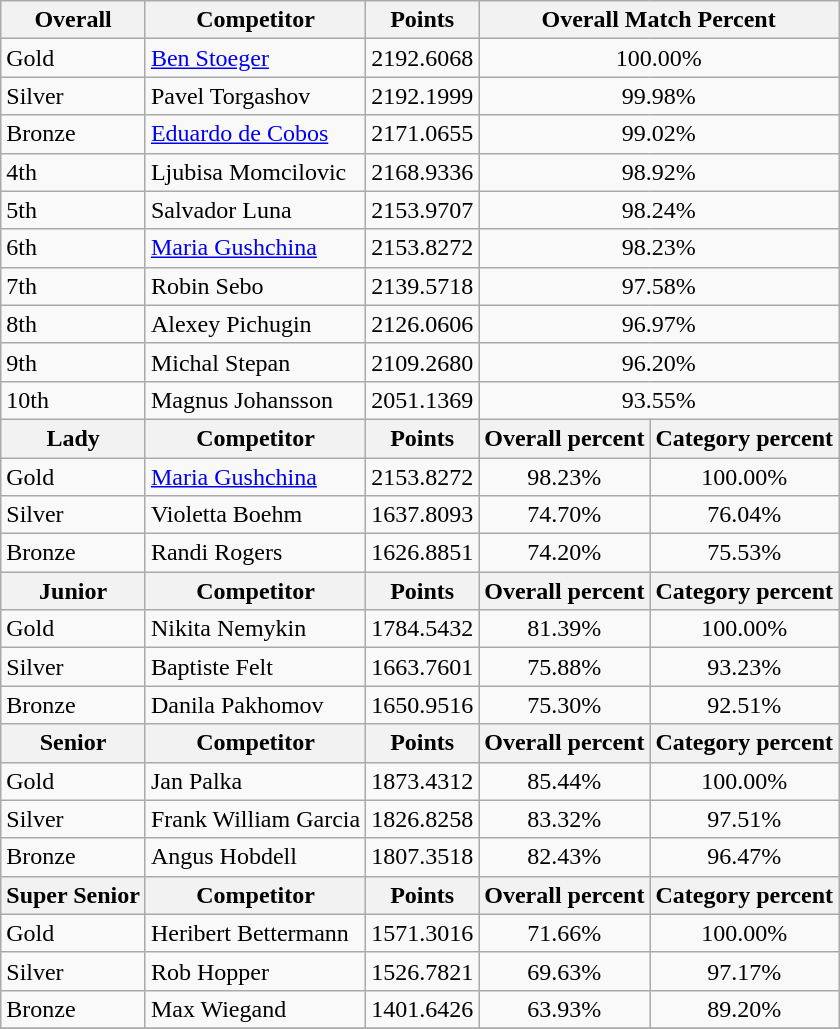<table class="wikitable sortable" style="text-align: left;">
<tr>
<th>Overall</th>
<th>Competitor</th>
<th>Points</th>
<th colspan="2">Overall Match Percent</th>
</tr>
<tr>
<td> Gold</td>
<td> <a href='#'>Ben Stoeger</a></td>
<td>2192.6068</td>
<td colspan="2" style="text-align: center;">100.00%</td>
</tr>
<tr>
<td> Silver</td>
<td> Pavel Torgashov</td>
<td>2192.1999</td>
<td colspan="2" style="text-align: center;">99.98%</td>
</tr>
<tr>
<td> Bronze</td>
<td> <a href='#'>Eduardo de Cobos</a></td>
<td>2171.0655</td>
<td colspan="2" style="text-align: center;">99.02%</td>
</tr>
<tr>
<td>4th</td>
<td> Ljubisa Momcilovic</td>
<td>2168.9336</td>
<td colspan="2" style="text-align: center;">98.92%</td>
</tr>
<tr>
<td>5th</td>
<td> Salvador Luna</td>
<td>2153.9707</td>
<td colspan="2" style="text-align: center;">98.24%</td>
</tr>
<tr>
<td>6th</td>
<td> <a href='#'>Maria Gushchina</a></td>
<td>2153.8272</td>
<td colspan="2" style="text-align: center;">98.23%</td>
</tr>
<tr>
<td>7th</td>
<td> Robin Sebo</td>
<td>2139.5718</td>
<td colspan="2" style="text-align: center;">97.58%</td>
</tr>
<tr>
<td>8th</td>
<td> Alexey Pichugin</td>
<td>2126.0606</td>
<td colspan="2" style="text-align: center;">96.97%</td>
</tr>
<tr>
<td>9th</td>
<td> Michal Stepan</td>
<td>2109.2680</td>
<td colspan="2" style="text-align: center;">96.20%</td>
</tr>
<tr>
<td>10th</td>
<td> Magnus Johansson</td>
<td>2051.1369</td>
<td colspan="2" style="text-align: center;">93.55%</td>
</tr>
<tr>
<th>Lady</th>
<th>Competitor</th>
<th>Points</th>
<th>Overall percent</th>
<th>Category percent</th>
</tr>
<tr>
<td> Gold</td>
<td> <a href='#'>Maria Gushchina</a></td>
<td>2153.8272</td>
<td style="text-align: center;">98.23%</td>
<td style="text-align: center;">100.00%</td>
</tr>
<tr>
<td> Silver</td>
<td> Violetta Boehm</td>
<td>1637.8093</td>
<td style="text-align: center;">74.70%</td>
<td style="text-align: center;">76.04%</td>
</tr>
<tr>
<td> Bronze</td>
<td> Randi Rogers</td>
<td>1626.8851</td>
<td style="text-align: center;">74.20%</td>
<td style="text-align: center;">75.53%</td>
</tr>
<tr>
<th>Junior</th>
<th>Competitor</th>
<th>Points</th>
<th>Overall percent</th>
<th>Category percent</th>
</tr>
<tr>
<td> Gold</td>
<td> Nikita Nemykin</td>
<td>1784.5432</td>
<td style="text-align: center;">81.39%</td>
<td style="text-align: center;">100.00%</td>
</tr>
<tr>
<td> Silver</td>
<td> Baptiste Felt</td>
<td>1663.7601</td>
<td style="text-align: center;">75.88%</td>
<td style="text-align: center;">93.23%</td>
</tr>
<tr>
<td> Bronze</td>
<td> Danila Pakhomov</td>
<td>1650.9516</td>
<td style="text-align: center;">75.30%</td>
<td style="text-align: center;">92.51%</td>
</tr>
<tr>
<th>Senior</th>
<th>Competitor</th>
<th>Points</th>
<th>Overall percent</th>
<th>Category percent</th>
</tr>
<tr>
<td> Gold</td>
<td> Jan Palka</td>
<td>1873.4312</td>
<td style="text-align: center;">85.44%</td>
<td style="text-align: center;">100.00%</td>
</tr>
<tr>
<td> Silver</td>
<td> Frank William Garcia</td>
<td>1826.8258</td>
<td style="text-align: center;">83.32%</td>
<td style="text-align: center;">97.51%</td>
</tr>
<tr>
<td> Bronze</td>
<td> Angus Hobdell</td>
<td>1807.3518</td>
<td style="text-align: center;">82.43%</td>
<td style="text-align: center;">96.47%</td>
</tr>
<tr>
<th>Super Senior</th>
<th>Competitor</th>
<th>Points</th>
<th>Overall percent</th>
<th>Category percent</th>
</tr>
<tr>
<td> Gold</td>
<td> Heribert Bettermann</td>
<td>1571.3016</td>
<td style="text-align: center;">71.66%</td>
<td style="text-align: center;">100.00%</td>
</tr>
<tr>
<td> Silver</td>
<td> Rob Hopper</td>
<td>1526.7821</td>
<td style="text-align: center;">69.63%</td>
<td style="text-align: center;">97.17%</td>
</tr>
<tr>
<td> Bronze</td>
<td> Max Wiegand</td>
<td>1401.6426</td>
<td style="text-align: center;">63.93%</td>
<td style="text-align: center;">89.20%</td>
</tr>
<tr>
</tr>
</table>
